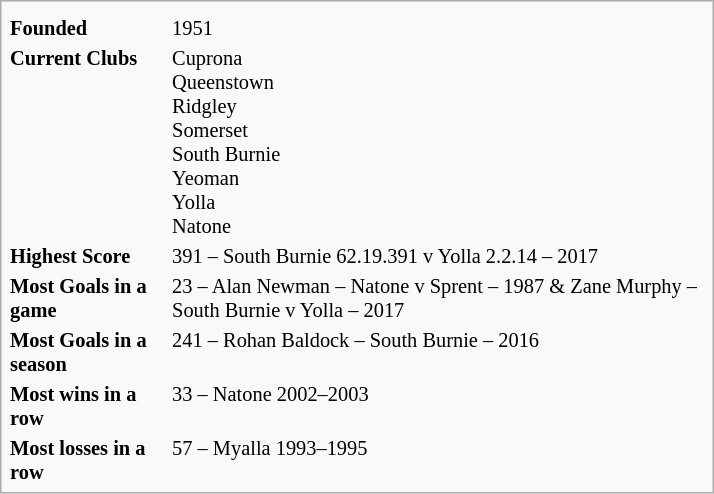<table class="infobox" style="width: 35em; font-size: 85%;">
<tr>
<td align="center" colspan="2"></td>
</tr>
<tr style="vertical-align: top;">
<td><strong>Founded</strong></td>
<td>1951</td>
</tr>
<tr>
<td><strong>Current Clubs</strong></td>
<td>Cuprona<br>Queenstown<br>Ridgley<br>Somerset<br>South Burnie<br>Yeoman<br>Yolla<br>Natone</td>
</tr>
<tr>
<td><strong>Highest Score</strong></td>
<td>391 – South Burnie 62.19.391 v Yolla 2.2.14 – 2017</td>
</tr>
<tr>
<td><strong>Most Goals in a game</strong></td>
<td>23 – Alan Newman – Natone v Sprent – 1987 & Zane Murphy – South Burnie v Yolla – 2017</td>
</tr>
<tr>
<td><strong>Most Goals in a season</strong></td>
<td>241 – Rohan Baldock – South Burnie – 2016</td>
</tr>
<tr>
<td><strong>Most wins in a row</strong></td>
<td>33 – Natone 2002–2003</td>
</tr>
<tr>
<td><strong>Most losses in a row</strong></td>
<td>57 – Myalla 1993–1995</td>
</tr>
</table>
